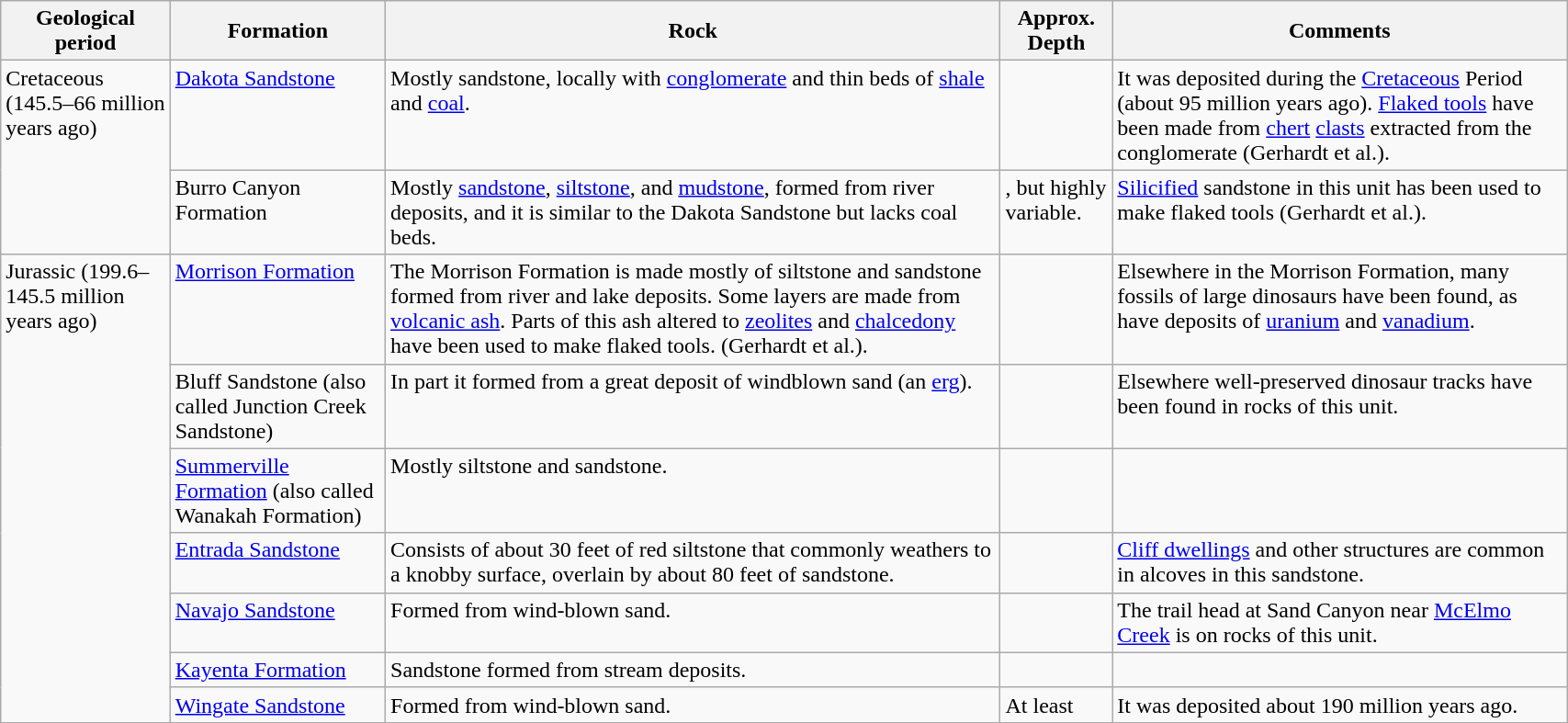<table class="wikitable" style="width:90%">
<tr>
<th>Geological period</th>
<th>Formation</th>
<th>Rock</th>
<th>Approx. Depth</th>
<th>Comments</th>
</tr>
<tr valign="top">
<td rowspan="2">Cretaceous (145.5–66 million years ago)</td>
<td><a href='#'>Dakota Sandstone</a></td>
<td>Mostly sandstone, locally with <a href='#'>conglomerate</a> and thin beds of <a href='#'>shale</a> and <a href='#'>coal</a>.</td>
<td></td>
<td>It was deposited during the <a href='#'>Cretaceous</a> Period (about 95 million years ago). <a href='#'>Flaked tools</a> have been made from <a href='#'>chert</a> <a href='#'>clasts</a> extracted from the conglomerate (Gerhardt et al.).</td>
</tr>
<tr valign="top">
<td>Burro Canyon Formation</td>
<td>Mostly <a href='#'>sandstone</a>, <a href='#'>siltstone</a>, and <a href='#'>mudstone</a>, formed from river deposits, and it is similar to the Dakota Sandstone but lacks coal beds.</td>
<td>, but highly variable.</td>
<td><a href='#'>Silicified</a> sandstone in this unit has been used to make flaked tools (Gerhardt et al.).</td>
</tr>
<tr valign="top">
<td rowspan="7">Jurassic (199.6–145.5 million years ago)</td>
<td><a href='#'>Morrison Formation</a></td>
<td>The Morrison Formation is made mostly of siltstone and sandstone formed from river and lake deposits. Some layers are made from <a href='#'>volcanic ash</a>. Parts of this ash altered to <a href='#'>zeolites</a> and <a href='#'>chalcedony</a> have been used to make flaked tools. (Gerhardt et al.).</td>
<td></td>
<td>Elsewhere in the Morrison Formation, many fossils of large dinosaurs have been found, as have deposits of <a href='#'>uranium</a> and <a href='#'>vanadium</a>.</td>
</tr>
<tr valign="top">
<td>Bluff Sandstone (also called Junction Creek Sandstone)</td>
<td>In part it formed from a great deposit of windblown sand (an <a href='#'>erg</a>).</td>
<td></td>
<td>Elsewhere well-preserved dinosaur tracks have been found in rocks of this unit.</td>
</tr>
<tr valign="top">
<td><a href='#'>Summerville Formation</a> (also called Wanakah Formation)</td>
<td>Mostly siltstone and sandstone.</td>
<td></td>
<td></td>
</tr>
<tr valign="top">
<td><a href='#'>Entrada Sandstone</a></td>
<td>Consists of about 30 feet of red siltstone that commonly weathers to a knobby surface, overlain by about 80 feet of sandstone.</td>
<td></td>
<td><a href='#'>Cliff dwellings</a> and other structures are common in alcoves in this sandstone.</td>
</tr>
<tr valign="top">
<td><a href='#'>Navajo Sandstone</a></td>
<td>Formed from wind-blown sand.</td>
<td></td>
<td>The trail head at Sand Canyon near <a href='#'>McElmo Creek</a> is on rocks of this unit.</td>
</tr>
<tr valign="top">
<td><a href='#'>Kayenta Formation</a></td>
<td>Sandstone formed from stream deposits.</td>
<td></td>
<td></td>
</tr>
<tr valign="top">
<td><a href='#'>Wingate Sandstone</a></td>
<td>Formed from wind-blown sand.</td>
<td>At least </td>
<td>It was deposited about 190 million years ago.</td>
</tr>
</table>
